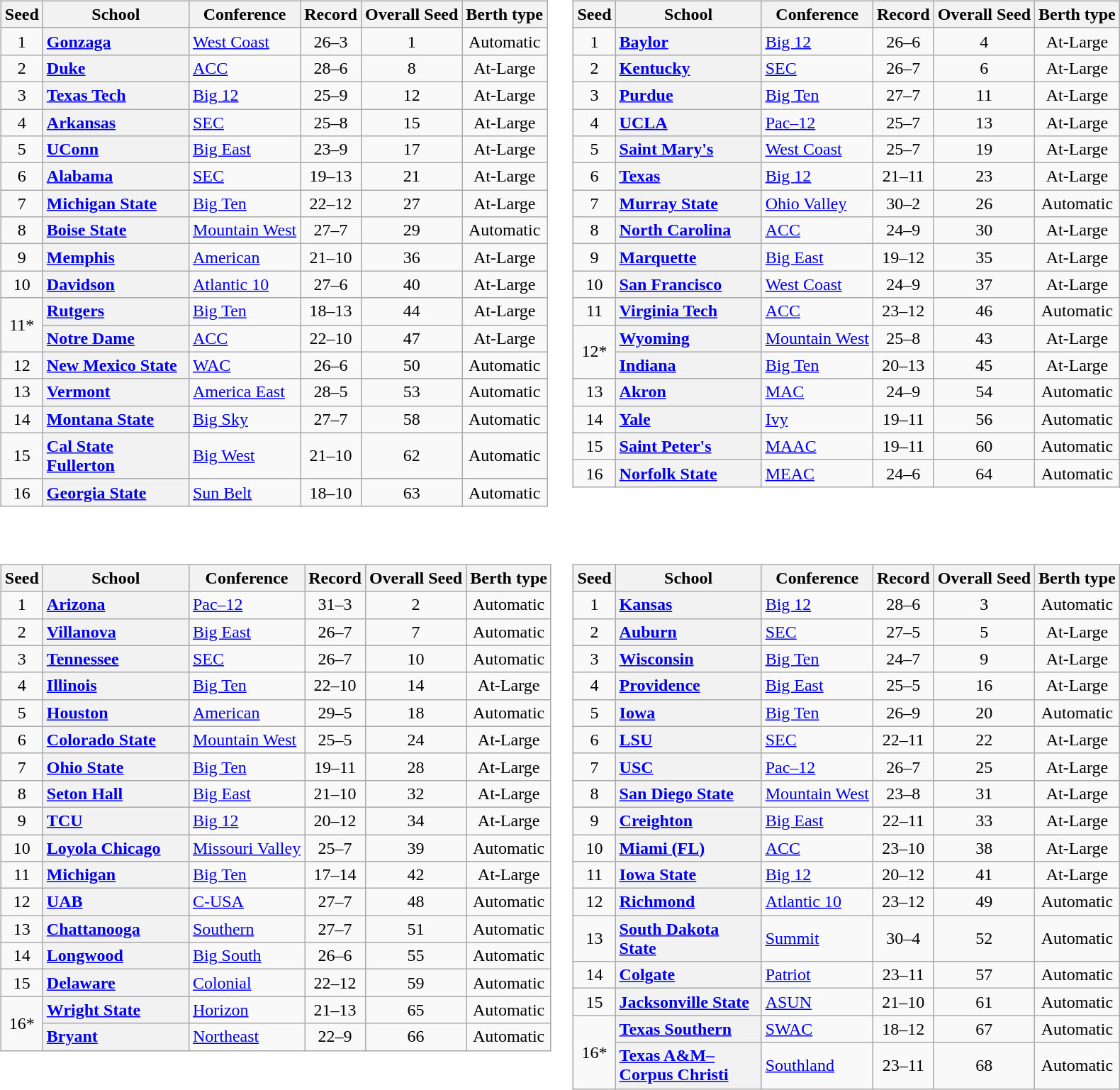<table>
<tr>
<td valign=top><br><table class="wikitable sortable plainrowheaders">
<tr>
<th scope="col">Seed</th>
<th scope="col" style="width: 130px;">School</th>
<th scope="col">Conference</th>
<th scope="col">Record</th>
<th scope="col">Overall Seed</th>
<th scope="col">Berth type</th>
</tr>
<tr>
<td align=center>1</td>
<th scope="row" style="text-align:left"><a href='#'>Gonzaga</a></th>
<td><a href='#'>West Coast</a></td>
<td align=center>26–3</td>
<td align=center>1</td>
<td align=center>Automatic</td>
</tr>
<tr>
<td align=center>2</td>
<th scope="row" style="text-align:left"><a href='#'>Duke</a></th>
<td><a href='#'>ACC</a></td>
<td align=center>28–6</td>
<td align=center>8</td>
<td align=center>At-Large</td>
</tr>
<tr>
<td align=center>3</td>
<th scope="row" style="text-align:left"><a href='#'>Texas Tech</a></th>
<td><a href='#'>Big 12</a></td>
<td align=center>25–9</td>
<td align=center>12</td>
<td align=center>At-Large</td>
</tr>
<tr>
<td align=center>4</td>
<th scope="row" style="text-align:left"><a href='#'>Arkansas</a></th>
<td><a href='#'>SEC</a></td>
<td align=center>25–8</td>
<td align=center>15</td>
<td align=center>At-Large</td>
</tr>
<tr>
<td align=center>5</td>
<th scope="row" style="text-align:left"><a href='#'>UConn</a></th>
<td><a href='#'>Big East</a></td>
<td align=center>23–9</td>
<td align=center>17</td>
<td align=center>At-Large</td>
</tr>
<tr>
<td align=center>6</td>
<th scope="row" style="text-align:left"><a href='#'>Alabama</a></th>
<td><a href='#'>SEC</a></td>
<td align=center>19–13</td>
<td align=center>21</td>
<td align=center>At-Large</td>
</tr>
<tr>
<td align=center>7</td>
<th scope="row" style="text-align:left"><a href='#'>Michigan State</a></th>
<td><a href='#'>Big Ten</a></td>
<td align=center>22–12</td>
<td align=center>27</td>
<td align=center>At-Large</td>
</tr>
<tr>
<td align=center>8</td>
<th scope="row" style="text-align:left"><a href='#'>Boise State</a></th>
<td><a href='#'>Mountain West</a></td>
<td align=center>27–7</td>
<td align=center>29</td>
<td align=center>Automatic</td>
</tr>
<tr>
<td align=center>9</td>
<th scope="row" style="text-align:left"><a href='#'>Memphis</a></th>
<td><a href='#'>American</a></td>
<td align=center>21–10</td>
<td align=center>36</td>
<td align=center>At-Large</td>
</tr>
<tr>
<td align=center>10</td>
<th scope="row" style="text-align:left"><a href='#'>Davidson</a></th>
<td><a href='#'>Atlantic 10</a></td>
<td align=center>27–6</td>
<td align=center>40</td>
<td align=center>At-Large</td>
</tr>
<tr>
<td rowspan=2 align=center>11*</td>
<th scope="row" style="text-align:left"><a href='#'>Rutgers</a></th>
<td><a href='#'>Big Ten</a></td>
<td align=center>18–13</td>
<td align=center>44</td>
<td align=center>At-Large</td>
</tr>
<tr>
<th scope="row" style="text-align:left"><a href='#'>Notre Dame</a></th>
<td><a href='#'>ACC</a></td>
<td align=center>22–10</td>
<td align=center>47</td>
<td align=center>At-Large</td>
</tr>
<tr>
<td align=center>12</td>
<th scope="row" style="text-align:left"><a href='#'>New Mexico State</a></th>
<td><a href='#'>WAC</a></td>
<td align=center>26–6</td>
<td align=center>50</td>
<td align=center>Automatic</td>
</tr>
<tr>
<td align=center>13</td>
<th scope="row" style="text-align:left"><a href='#'>Vermont</a></th>
<td><a href='#'>America East</a></td>
<td align=center>28–5</td>
<td align=center>53</td>
<td align=center>Automatic</td>
</tr>
<tr>
<td align=center>14</td>
<th scope="row" style="text-align:left"><a href='#'>Montana State</a></th>
<td><a href='#'>Big Sky</a></td>
<td align=center>27–7</td>
<td align=center>58</td>
<td align=center>Automatic</td>
</tr>
<tr>
<td align=center>15</td>
<th scope="row" style="text-align:left"><a href='#'>Cal State Fullerton</a></th>
<td><a href='#'>Big West</a></td>
<td align=center>21–10</td>
<td align=center>62</td>
<td align=center>Automatic</td>
</tr>
<tr>
<td align=center>16</td>
<th scope="row" style="text-align:left"><a href='#'>Georgia State</a></th>
<td><a href='#'>Sun Belt</a></td>
<td align=center>18–10</td>
<td align=center>63</td>
<td align=center>Automatic</td>
</tr>
</table>
</td>
<td valign=top><br><table class="wikitable sortable plainrowheaders">
<tr>
<th scope="col">Seed</th>
<th scope="col" style="width: 130px;">School</th>
<th scope="col">Conference</th>
<th scope="col">Record</th>
<th scope="col">Overall Seed</th>
<th scope="col">Berth type</th>
</tr>
<tr>
<td align=center>1</td>
<th scope="row" style="text-align:left"><a href='#'>Baylor</a></th>
<td><a href='#'>Big 12</a></td>
<td align=center>26–6</td>
<td align=center>4</td>
<td align=center>At-Large</td>
</tr>
<tr>
<td align=center>2</td>
<th scope="row" style="text-align:left"><a href='#'>Kentucky</a></th>
<td><a href='#'>SEC</a></td>
<td align=center>26–7</td>
<td align=center>6</td>
<td align=center>At-Large</td>
</tr>
<tr>
<td align=center>3</td>
<th scope="row" style="text-align:left"><a href='#'>Purdue</a></th>
<td><a href='#'>Big Ten</a></td>
<td align=center>27–7</td>
<td align=center>11</td>
<td align=center>At-Large</td>
</tr>
<tr>
<td align=center>4</td>
<th scope="row" style="text-align:left"><a href='#'>UCLA</a></th>
<td><a href='#'>Pac–12</a></td>
<td align=center>25–7</td>
<td align=center>13</td>
<td align=center>At-Large</td>
</tr>
<tr>
<td align=center>5</td>
<th scope="row" style="text-align:left"><a href='#'>Saint Mary's</a></th>
<td><a href='#'>West Coast</a></td>
<td align=center>25–7</td>
<td align=center>19</td>
<td align=center>At-Large</td>
</tr>
<tr>
<td align=center>6</td>
<th scope="row" style="text-align:left"><a href='#'>Texas</a></th>
<td><a href='#'>Big 12</a></td>
<td align=center>21–11</td>
<td align=center>23</td>
<td align=center>At-Large</td>
</tr>
<tr>
<td align=center>7</td>
<th scope="row" style="text-align:left"><a href='#'>Murray State</a></th>
<td><a href='#'>Ohio Valley</a></td>
<td align=center>30–2</td>
<td align=center>26</td>
<td align=center>Automatic</td>
</tr>
<tr>
<td align=center>8</td>
<th scope="row" style="text-align:left"><a href='#'>North Carolina</a></th>
<td><a href='#'>ACC</a></td>
<td align=center>24–9</td>
<td align=center>30</td>
<td align=center>At-Large</td>
</tr>
<tr>
<td align=center>9</td>
<th scope="row" style="text-align:left"><a href='#'>Marquette</a></th>
<td><a href='#'>Big East</a></td>
<td align=center>19–12</td>
<td align=center>35</td>
<td align=center>At-Large</td>
</tr>
<tr>
<td align=center>10</td>
<th scope="row" style="text-align:left"><a href='#'>San Francisco</a></th>
<td><a href='#'>West Coast</a></td>
<td align=center>24–9</td>
<td align=center>37</td>
<td align=center>At-Large</td>
</tr>
<tr>
<td align=center>11</td>
<th scope="row" style="text-align:left"><a href='#'>Virginia Tech</a></th>
<td><a href='#'>ACC</a></td>
<td align=center>23–12</td>
<td align=center>46</td>
<td align=center>Automatic</td>
</tr>
<tr>
<td rowspan=2 align=center>12*</td>
<th scope="row" style="text-align:left"><a href='#'>Wyoming</a></th>
<td><a href='#'>Mountain West</a></td>
<td align=center>25–8</td>
<td align=center>43</td>
<td align=center>At-Large</td>
</tr>
<tr>
<th scope="row" style="text-align:left"><a href='#'>Indiana</a></th>
<td><a href='#'>Big Ten</a></td>
<td align=center>20–13</td>
<td align=center>45</td>
<td align=center>At-Large</td>
</tr>
<tr>
<td align=center>13</td>
<th scope="row" style="text-align:left"><a href='#'>Akron</a></th>
<td><a href='#'>MAC</a></td>
<td align=center>24–9</td>
<td align=center>54</td>
<td align=center>Automatic</td>
</tr>
<tr>
<td align=center>14</td>
<th scope="row" style="text-align:left"><a href='#'>Yale</a></th>
<td><a href='#'>Ivy</a></td>
<td align=center>19–11</td>
<td align=center>56</td>
<td align=center>Automatic</td>
</tr>
<tr>
<td align=center>15</td>
<th scope="row" style="text-align:left"><a href='#'>Saint Peter's</a></th>
<td><a href='#'>MAAC</a></td>
<td align=center>19–11</td>
<td align=center>60</td>
<td align=center>Automatic</td>
</tr>
<tr>
<td align=center>16</td>
<th scope="row" style="text-align:left"><a href='#'>Norfolk State</a></th>
<td><a href='#'>MEAC</a></td>
<td align=center>24–6</td>
<td align=center>64</td>
<td align=center>Automatic</td>
</tr>
</table>
</td>
</tr>
<tr>
<td valign=top><br><table class="wikitable sortable plainrowheaders">
<tr>
<th scope="col">Seed</th>
<th scope="col" style="width: 130px;">School</th>
<th scope="col">Conference</th>
<th scope="col">Record</th>
<th scope="col">Overall Seed</th>
<th scope="col">Berth type</th>
</tr>
<tr>
<td align=center>1</td>
<th scope="row" style="text-align:left"><a href='#'>Arizona</a></th>
<td><a href='#'>Pac–12</a></td>
<td align=center>31–3</td>
<td align=center>2</td>
<td align=center>Automatic</td>
</tr>
<tr>
<td align=center>2</td>
<th scope="row" style="text-align:left"><a href='#'>Villanova</a></th>
<td><a href='#'>Big East</a></td>
<td align=center>26–7</td>
<td align=center>7</td>
<td align=center>Automatic</td>
</tr>
<tr>
<td align=center>3</td>
<th scope="row" style="text-align:left"><a href='#'>Tennessee</a></th>
<td><a href='#'>SEC</a></td>
<td align=center>26–7</td>
<td align=center>10</td>
<td align=center>Automatic</td>
</tr>
<tr>
<td align=center>4</td>
<th scope="row" style="text-align:left"><a href='#'>Illinois</a></th>
<td><a href='#'>Big Ten</a></td>
<td align=center>22–10</td>
<td align=center>14</td>
<td align=center>At-Large</td>
</tr>
<tr>
<td align=center>5</td>
<th scope="row" style="text-align:left"><a href='#'>Houston</a></th>
<td><a href='#'>American</a></td>
<td align=center>29–5</td>
<td align=center>18</td>
<td align=center>Automatic</td>
</tr>
<tr>
<td align=center>6</td>
<th scope="row" style="text-align:left"><a href='#'>Colorado State</a></th>
<td><a href='#'>Mountain West</a></td>
<td align=center>25–5</td>
<td align=center>24</td>
<td align=center>At-Large</td>
</tr>
<tr>
<td align=center>7</td>
<th scope="row" style="text-align:left"><a href='#'>Ohio State</a></th>
<td><a href='#'>Big Ten</a></td>
<td align=center>19–11</td>
<td align=center>28</td>
<td align=center>At-Large</td>
</tr>
<tr>
<td align=center>8</td>
<th scope="row" style="text-align:left"><a href='#'>Seton Hall</a></th>
<td><a href='#'>Big East</a></td>
<td align=center>21–10</td>
<td align=center>32</td>
<td align=center>At-Large</td>
</tr>
<tr>
<td align=center>9</td>
<th scope="row" style="text-align:left"><a href='#'>TCU</a></th>
<td><a href='#'>Big 12</a></td>
<td align=center>20–12</td>
<td align=center>34</td>
<td align=center>At-Large</td>
</tr>
<tr>
<td align=center>10</td>
<th scope="row" style="text-align:left"><a href='#'>Loyola Chicago</a></th>
<td><a href='#'>Missouri Valley</a></td>
<td align=center>25–7</td>
<td align=center>39</td>
<td align=center>Automatic</td>
</tr>
<tr>
<td align=center>11</td>
<th scope="row" style="text-align:left"><a href='#'>Michigan</a></th>
<td><a href='#'>Big Ten</a></td>
<td align=center>17–14</td>
<td align=center>42</td>
<td align=center>At-Large</td>
</tr>
<tr>
<td align=center>12</td>
<th scope="row" style="text-align:left"><a href='#'>UAB</a></th>
<td><a href='#'>C-USA</a></td>
<td align=center>27–7</td>
<td align=center>48</td>
<td align=center>Automatic</td>
</tr>
<tr>
<td align=center>13</td>
<th scope="row" style="text-align:left"><a href='#'>Chattanooga</a></th>
<td><a href='#'>Southern</a></td>
<td align=center>27–7</td>
<td align=center>51</td>
<td align=center>Automatic</td>
</tr>
<tr>
<td align=center>14</td>
<th scope="row" style="text-align:left"><a href='#'>Longwood</a></th>
<td><a href='#'>Big South</a></td>
<td align=center>26–6</td>
<td align=center>55</td>
<td align=center>Automatic</td>
</tr>
<tr>
<td align=center>15</td>
<th scope="row" style="text-align:left"><a href='#'>Delaware</a></th>
<td><a href='#'>Colonial</a></td>
<td align=center>22–12</td>
<td align=center>59</td>
<td align=center>Automatic</td>
</tr>
<tr>
<td rowspan=2 align=center>16*</td>
<th scope="row" style="text-align:left"><a href='#'>Wright State</a></th>
<td><a href='#'>Horizon</a></td>
<td align=center>21–13</td>
<td align=center>65</td>
<td align=center>Automatic</td>
</tr>
<tr>
<th scope="row" style="text-align:left"><a href='#'>Bryant</a></th>
<td><a href='#'>Northeast</a></td>
<td align=center>22–9</td>
<td align=center>66</td>
<td align=center>Automatic</td>
</tr>
</table>
</td>
<td valign=top><br><table class="wikitable sortable plainrowheaders">
<tr>
<th scope="col">Seed</th>
<th scope="col" style="width: 130px;">School</th>
<th scope="col">Conference</th>
<th scope="col">Record</th>
<th scope="col">Overall Seed</th>
<th scope="col">Berth type</th>
</tr>
<tr>
<td align=center>1</td>
<th scope="row" style="text-align:left"><a href='#'>Kansas</a></th>
<td><a href='#'>Big 12</a></td>
<td align=center>28–6</td>
<td align=center>3</td>
<td align=center>Automatic</td>
</tr>
<tr>
<td align=center>2</td>
<th scope="row" style="text-align:left"><a href='#'>Auburn</a></th>
<td><a href='#'>SEC</a></td>
<td align=center>27–5</td>
<td align=center>5</td>
<td align=center>At-Large</td>
</tr>
<tr>
<td align=center>3</td>
<th scope="row" style="text-align:left"><a href='#'>Wisconsin</a></th>
<td><a href='#'>Big Ten</a></td>
<td align=center>24–7</td>
<td align=center>9</td>
<td align=center>At-Large</td>
</tr>
<tr>
<td align=center>4</td>
<th scope="row" style="text-align:left"><a href='#'>Providence</a></th>
<td><a href='#'>Big East</a></td>
<td align=center>25–5</td>
<td align=center>16</td>
<td align=center>At-Large</td>
</tr>
<tr>
<td align=center>5</td>
<th scope="row" style="text-align:left"><a href='#'>Iowa</a></th>
<td><a href='#'>Big Ten</a></td>
<td align=center>26–9</td>
<td align=center>20</td>
<td align=center>Automatic</td>
</tr>
<tr>
<td align=center>6</td>
<th scope="row" style="text-align:left"><a href='#'>LSU</a></th>
<td><a href='#'>SEC</a></td>
<td align=center>22–11</td>
<td align=center>22</td>
<td align=center>At-Large</td>
</tr>
<tr>
<td align=center>7</td>
<th scope="row" style="text-align:left"><a href='#'>USC</a></th>
<td><a href='#'>Pac–12</a></td>
<td align=center>26–7</td>
<td align=center>25</td>
<td align=center>At-Large</td>
</tr>
<tr>
<td align=center>8</td>
<th scope="row" style="text-align:left"><a href='#'>San Diego State</a></th>
<td><a href='#'>Mountain West</a></td>
<td align=center>23–8</td>
<td align=center>31</td>
<td align=center>At-Large</td>
</tr>
<tr>
<td align=center>9</td>
<th scope="row" style="text-align:left"><a href='#'>Creighton</a></th>
<td><a href='#'>Big East</a></td>
<td align=center>22–11</td>
<td align=center>33</td>
<td align=center>At-Large</td>
</tr>
<tr>
<td align=center>10</td>
<th scope="row" style="text-align:left"><a href='#'>Miami (FL)</a></th>
<td><a href='#'>ACC</a></td>
<td align=center>23–10</td>
<td align=center>38</td>
<td align=center>At-Large</td>
</tr>
<tr>
<td align=center>11</td>
<th scope="row" style="text-align:left"><a href='#'>Iowa State</a></th>
<td><a href='#'>Big 12</a></td>
<td align=center>20–12</td>
<td align=center>41</td>
<td align=center>At-Large</td>
</tr>
<tr>
<td align=center>12</td>
<th scope="row" style="text-align:left"><a href='#'>Richmond</a></th>
<td><a href='#'>Atlantic 10</a></td>
<td align=center>23–12</td>
<td align=center>49</td>
<td align=center>Automatic</td>
</tr>
<tr>
<td align=center>13</td>
<th scope="row" style="text-align:left"><a href='#'>South Dakota State</a></th>
<td><a href='#'>Summit</a></td>
<td align=center>30–4</td>
<td align=center>52</td>
<td align=center>Automatic</td>
</tr>
<tr>
<td align=center>14</td>
<th scope="row" style="text-align:left"><a href='#'>Colgate</a></th>
<td><a href='#'>Patriot</a></td>
<td align=center>23–11</td>
<td align=center>57</td>
<td align=center>Automatic</td>
</tr>
<tr>
<td align=center>15</td>
<th scope="row" style="text-align:left"><a href='#'>Jacksonville State</a></th>
<td><a href='#'>ASUN</a></td>
<td align=center>21–10</td>
<td align=center>61</td>
<td align=center>Automatic</td>
</tr>
<tr>
<td rowspan=2 align=center>16*</td>
<th scope="row" style="text-align:left"><a href='#'>Texas Southern</a></th>
<td><a href='#'>SWAC</a></td>
<td align=center>18–12</td>
<td align=center>67</td>
<td align=center>Automatic</td>
</tr>
<tr>
<th scope="row" style="text-align:left"><a href='#'>Texas A&M–Corpus Christi</a></th>
<td><a href='#'>Southland</a></td>
<td align=center>23–11</td>
<td align=center>68</td>
<td align=center>Automatic</td>
</tr>
</table>
</td>
</tr>
</table>
